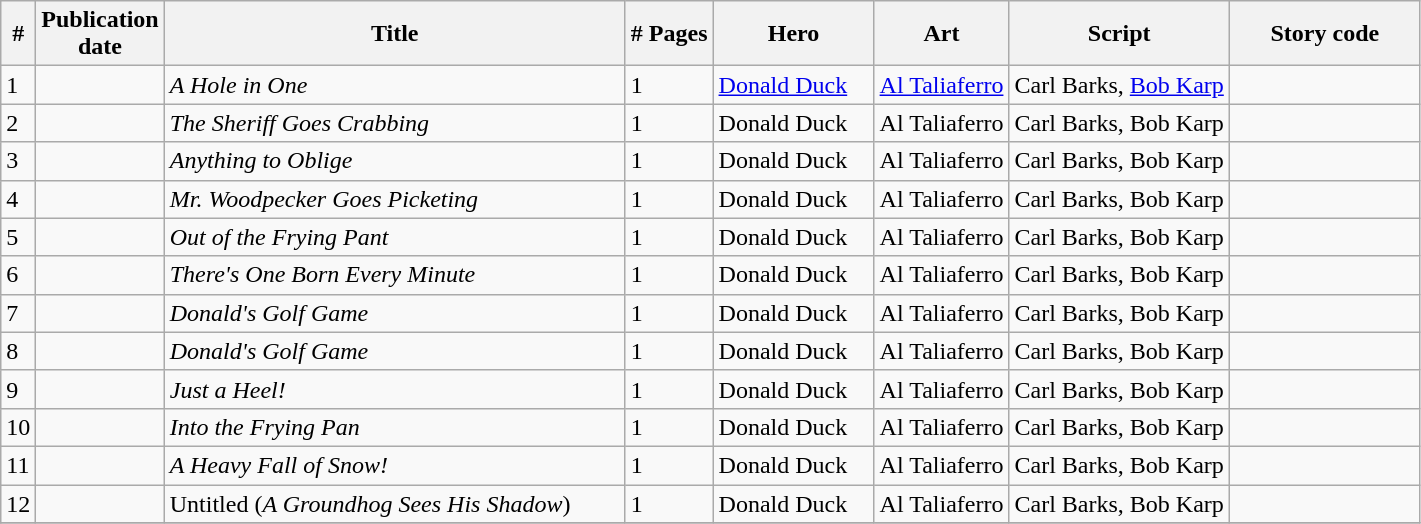<table class="wikitable sortable">
<tr>
<th>#</th>
<th width="70">Publication date</th>
<th width="300">Title</th>
<th># Pages</th>
<th width="100">Hero</th>
<th>Art</th>
<th>Script</th>
<th width="120">Story code</th>
</tr>
<tr>
<td>1</td>
<td></td>
<td><em>A Hole in One</em></td>
<td>1</td>
<td><a href='#'>Donald Duck</a></td>
<td><a href='#'>Al Taliaferro</a></td>
<td>Carl Barks, <a href='#'>Bob Karp</a></td>
<td></td>
</tr>
<tr>
<td>2</td>
<td></td>
<td><em>The Sheriff Goes Crabbing</em></td>
<td>1</td>
<td>Donald Duck</td>
<td>Al Taliaferro</td>
<td>Carl Barks, Bob Karp</td>
<td></td>
</tr>
<tr>
<td>3</td>
<td></td>
<td><em>Anything to Oblige</em></td>
<td>1</td>
<td>Donald Duck</td>
<td>Al Taliaferro</td>
<td>Carl Barks, Bob Karp</td>
<td></td>
</tr>
<tr>
<td>4</td>
<td></td>
<td><em>Mr. Woodpecker Goes Picketing</em></td>
<td>1</td>
<td>Donald Duck</td>
<td>Al Taliaferro</td>
<td>Carl Barks, Bob Karp</td>
<td></td>
</tr>
<tr>
<td>5</td>
<td></td>
<td><em>Out of the Frying Pant</em></td>
<td>1</td>
<td>Donald Duck</td>
<td>Al Taliaferro</td>
<td>Carl Barks, Bob Karp</td>
<td></td>
</tr>
<tr>
<td>6</td>
<td></td>
<td><em>There's One Born Every Minute</em></td>
<td>1</td>
<td>Donald Duck</td>
<td>Al Taliaferro</td>
<td>Carl Barks, Bob Karp</td>
<td></td>
</tr>
<tr>
<td>7</td>
<td></td>
<td><em>Donald's Golf Game</em></td>
<td>1</td>
<td>Donald Duck</td>
<td>Al Taliaferro</td>
<td>Carl Barks, Bob Karp</td>
<td></td>
</tr>
<tr>
<td>8</td>
<td></td>
<td><em>Donald's Golf Game</em></td>
<td>1</td>
<td>Donald Duck</td>
<td>Al Taliaferro</td>
<td>Carl Barks, Bob Karp</td>
<td></td>
</tr>
<tr>
<td>9</td>
<td></td>
<td><em>Just a Heel!</em></td>
<td>1</td>
<td>Donald Duck</td>
<td>Al Taliaferro</td>
<td>Carl Barks, Bob Karp</td>
<td></td>
</tr>
<tr>
<td>10</td>
<td></td>
<td><em>Into the Frying Pan</em></td>
<td>1</td>
<td>Donald Duck</td>
<td>Al Taliaferro</td>
<td>Carl Barks, Bob Karp</td>
<td></td>
</tr>
<tr>
<td>11</td>
<td></td>
<td><em>A Heavy Fall of Snow!</em></td>
<td>1</td>
<td>Donald Duck</td>
<td>Al Taliaferro</td>
<td>Carl Barks, Bob Karp</td>
<td></td>
</tr>
<tr>
<td>12</td>
<td></td>
<td>Untitled (<em>A Groundhog Sees His Shadow</em>)</td>
<td>1</td>
<td>Donald Duck</td>
<td>Al Taliaferro</td>
<td>Carl Barks, Bob Karp</td>
<td></td>
</tr>
<tr>
</tr>
</table>
